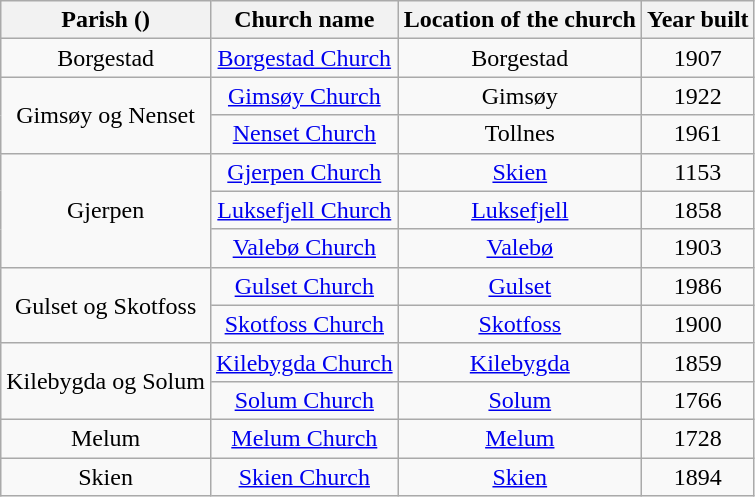<table class="wikitable" style="text-align:center">
<tr>
<th>Parish ()</th>
<th>Church name</th>
<th>Location of the church</th>
<th>Year built</th>
</tr>
<tr>
<td rowspan="1">Borgestad</td>
<td><a href='#'>Borgestad Church</a></td>
<td>Borgestad</td>
<td>1907</td>
</tr>
<tr>
<td rowspan="2">Gimsøy og Nenset</td>
<td><a href='#'>Gimsøy Church</a></td>
<td>Gimsøy</td>
<td>1922</td>
</tr>
<tr>
<td><a href='#'>Nenset Church</a></td>
<td>Tollnes</td>
<td>1961</td>
</tr>
<tr>
<td rowspan="3">Gjerpen</td>
<td><a href='#'>Gjerpen Church</a></td>
<td><a href='#'>Skien</a></td>
<td>1153</td>
</tr>
<tr>
<td><a href='#'>Luksefjell Church</a></td>
<td><a href='#'>Luksefjell</a></td>
<td>1858</td>
</tr>
<tr>
<td><a href='#'>Valebø Church</a></td>
<td><a href='#'>Valebø</a></td>
<td>1903</td>
</tr>
<tr>
<td rowspan="2">Gulset og Skotfoss</td>
<td><a href='#'>Gulset Church</a></td>
<td><a href='#'>Gulset</a></td>
<td>1986</td>
</tr>
<tr>
<td><a href='#'>Skotfoss Church</a></td>
<td><a href='#'>Skotfoss</a></td>
<td>1900</td>
</tr>
<tr>
<td rowspan="2">Kilebygda og Solum</td>
<td><a href='#'>Kilebygda Church</a></td>
<td><a href='#'>Kilebygda</a></td>
<td>1859</td>
</tr>
<tr>
<td><a href='#'>Solum Church</a></td>
<td><a href='#'>Solum</a></td>
<td>1766</td>
</tr>
<tr>
<td rowspan="1">Melum</td>
<td><a href='#'>Melum Church</a></td>
<td><a href='#'>Melum</a></td>
<td>1728</td>
</tr>
<tr>
<td rowspan="1">Skien</td>
<td><a href='#'>Skien Church</a></td>
<td><a href='#'>Skien</a></td>
<td>1894</td>
</tr>
</table>
